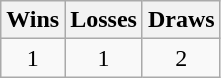<table class="wikitable">
<tr>
<th>Wins</th>
<th>Losses</th>
<th>Draws</th>
</tr>
<tr>
<td align="center">1</td>
<td align="center">1</td>
<td align="center">2</td>
</tr>
</table>
